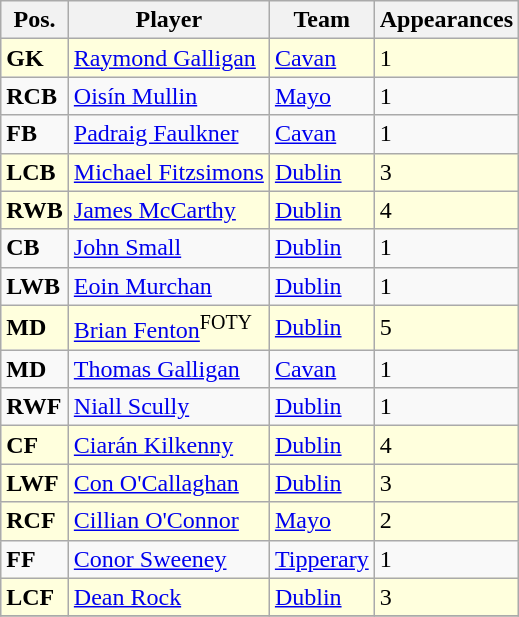<table class="wikitable">
<tr>
<th>Pos.</th>
<th>Player</th>
<th>Team</th>
<th>Appearances</th>
</tr>
<tr bgcolor="#FFFFDD">
<td><strong>GK</strong></td>
<td> <a href='#'>Raymond Galligan</a></td>
<td><a href='#'>Cavan</a></td>
<td>1</td>
</tr>
<tr>
<td><strong>RCB</strong></td>
<td> <a href='#'>Oisín Mullin</a></td>
<td><a href='#'>Mayo</a></td>
<td>1</td>
</tr>
<tr>
<td><strong>FB</strong></td>
<td> <a href='#'>Padraig Faulkner</a></td>
<td><a href='#'>Cavan</a></td>
<td>1</td>
</tr>
<tr bgcolor="#FFFFDD">
<td><strong>LCB</strong></td>
<td> <a href='#'>Michael Fitzsimons</a></td>
<td><a href='#'>Dublin</a></td>
<td>3</td>
</tr>
<tr bgcolor="#FFFFDD">
<td><strong>RWB</strong></td>
<td> <a href='#'>James McCarthy</a></td>
<td><a href='#'>Dublin</a></td>
<td>4</td>
</tr>
<tr>
<td><strong>CB</strong></td>
<td> <a href='#'>John Small</a></td>
<td><a href='#'>Dublin</a></td>
<td>1</td>
</tr>
<tr>
<td><strong>LWB</strong></td>
<td> <a href='#'>Eoin Murchan</a></td>
<td><a href='#'>Dublin</a></td>
<td>1</td>
</tr>
<tr bgcolor="#FFFFDD">
<td><strong>MD</strong></td>
<td> <a href='#'>Brian Fenton</a><sup>FOTY</sup></td>
<td><a href='#'>Dublin</a></td>
<td>5</td>
</tr>
<tr>
<td><strong>MD</strong></td>
<td> <a href='#'>Thomas Galligan</a></td>
<td><a href='#'>Cavan</a></td>
<td>1</td>
</tr>
<tr>
<td><strong>RWF</strong></td>
<td> <a href='#'>Niall Scully</a></td>
<td><a href='#'>Dublin</a></td>
<td>1</td>
</tr>
<tr bgcolor="#FFFFDD">
<td><strong>CF</strong></td>
<td> <a href='#'>Ciarán Kilkenny</a></td>
<td><a href='#'>Dublin</a></td>
<td>4</td>
</tr>
<tr bgcolor="#FFFFDD">
<td><strong>LWF</strong></td>
<td> <a href='#'>Con O'Callaghan</a></td>
<td><a href='#'>Dublin</a></td>
<td>3</td>
</tr>
<tr bgcolor="#FFFFDD">
<td><strong>RCF</strong></td>
<td> <a href='#'>Cillian O'Connor</a></td>
<td><a href='#'>Mayo</a></td>
<td>2</td>
</tr>
<tr>
<td><strong>FF</strong></td>
<td> <a href='#'>Conor Sweeney</a></td>
<td><a href='#'>Tipperary</a></td>
<td>1</td>
</tr>
<tr bgcolor="#FFFFDD">
<td><strong>LCF</strong></td>
<td> <a href='#'>Dean Rock</a></td>
<td><a href='#'>Dublin</a></td>
<td>3</td>
</tr>
<tr>
</tr>
</table>
